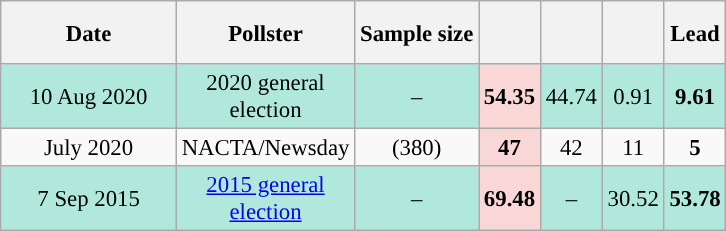<table class="wikitable sortable collapsible" style="text-align:center;font-size:95%;">
<tr style="height:42px;">
<th style="width:110px;">Date</th>
<th style="width:110px;">Pollster</th>
<th data-sort-type="number">Sample size</th>
<th class="unsortable" style="background:"><a href='#'></a></th>
<th class="unsortable" style="background:"></th>
<th class="unsortable" style="background:"></th>
<th>Lead</th>
</tr>
<tr style="background:#b0e9db;">
<td>10 Aug 2020</td>
<td>2020 general election</td>
<td>–</td>
<td style="background:#F8D7D6;"><strong>54.35</strong></td>
<td>44.74</td>
<td>0.91</td>
<td style="background:"><strong>9.61</strong></td>
</tr>
<tr>
<td>July 2020</td>
<td>NACTA/Newsday</td>
<td>(380)</td>
<td style="background:#F8D7D6;"><strong>47</strong></td>
<td>42</td>
<td>11</td>
<td style="background:"><strong>5</strong></td>
</tr>
<tr style="background:#b0e9db;">
<td data-sort-value="2015-09-07">7 Sep 2015</td>
<td><a href='#'>2015 general election</a></td>
<td>–</td>
<td style="background:#F8D7D6;"><strong>69.48</strong></td>
<td>–</td>
<td>30.52</td>
<td style="background:"><strong>53.78</strong></td>
</tr>
</table>
